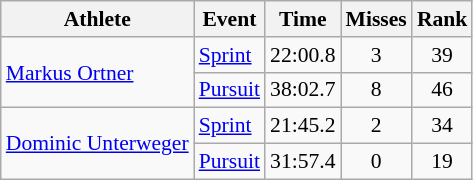<table class="wikitable" style="font-size:90%">
<tr>
<th>Athlete</th>
<th>Event</th>
<th>Time</th>
<th>Misses</th>
<th>Rank</th>
</tr>
<tr align=center>
<td align=left rowspan=2><a href='#'>Markus Ortner</a></td>
<td align=left><a href='#'>Sprint</a></td>
<td>22:00.8</td>
<td>3</td>
<td>39</td>
</tr>
<tr align=center>
<td align=left><a href='#'>Pursuit</a></td>
<td>38:02.7</td>
<td>8</td>
<td>46</td>
</tr>
<tr align=center>
<td align=left rowspan=2><a href='#'>Dominic Unterweger</a></td>
<td align=left><a href='#'>Sprint</a></td>
<td>21:45.2</td>
<td>2</td>
<td>34</td>
</tr>
<tr align=center>
<td align=left><a href='#'>Pursuit</a></td>
<td>31:57.4</td>
<td>0</td>
<td>19</td>
</tr>
</table>
